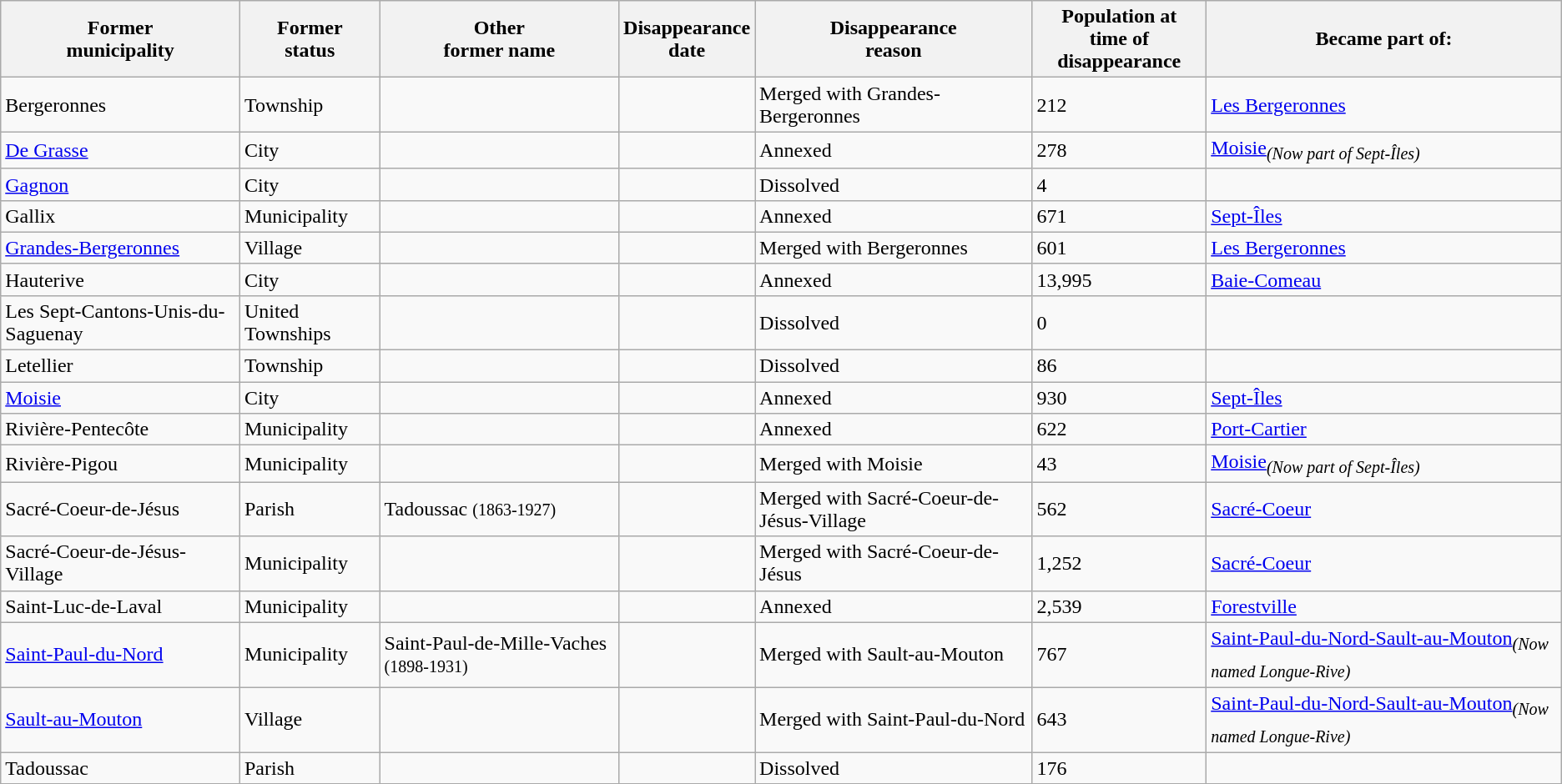<table class="wikitable sortable">
<tr>
<th>Former<br>municipality</th>
<th>Former<br>status</th>
<th>Other<br>former name</th>
<th>Disappearance<br>date</th>
<th>Disappearance<br>reason</th>
<th>Population at<br>time of disappearance</th>
<th>Became part of:</th>
</tr>
<tr ->
<td>Bergeronnes</td>
<td>Township</td>
<td> </td>
<td></td>
<td>Merged with Grandes-Bergeronnes</td>
<td>212</td>
<td><a href='#'>Les Bergeronnes</a></td>
</tr>
<tr ->
<td><a href='#'>De Grasse</a></td>
<td>City</td>
<td> </td>
<td></td>
<td>Annexed</td>
<td>278</td>
<td><a href='#'>Moisie</a><sub><em>(Now part of Sept-Îles)</em></sub></td>
</tr>
<tr ->
<td><a href='#'>Gagnon</a></td>
<td>City</td>
<td> </td>
<td></td>
<td>Dissolved</td>
<td>4</td>
<td></td>
</tr>
<tr ->
<td>Gallix</td>
<td>Municipality</td>
<td> </td>
<td></td>
<td>Annexed</td>
<td>671</td>
<td><a href='#'>Sept-Îles</a></td>
</tr>
<tr ->
<td><a href='#'>Grandes-Bergeronnes</a></td>
<td>Village</td>
<td> </td>
<td></td>
<td>Merged with Bergeronnes</td>
<td>601</td>
<td><a href='#'>Les Bergeronnes</a></td>
</tr>
<tr ->
<td>Hauterive</td>
<td>City</td>
<td> </td>
<td></td>
<td>Annexed</td>
<td>13,995</td>
<td><a href='#'>Baie-Comeau</a></td>
</tr>
<tr ->
<td>Les Sept-Cantons-Unis-du-Saguenay</td>
<td>United Townships</td>
<td> </td>
<td></td>
<td>Dissolved</td>
<td>0</td>
<td></td>
</tr>
<tr ->
<td>Letellier</td>
<td>Township</td>
<td> </td>
<td></td>
<td>Dissolved</td>
<td>86</td>
<td></td>
</tr>
<tr ->
<td><a href='#'>Moisie</a></td>
<td>City</td>
<td> </td>
<td></td>
<td>Annexed</td>
<td>930</td>
<td><a href='#'>Sept-Îles</a></td>
</tr>
<tr ->
<td>Rivière-Pentecôte</td>
<td>Municipality</td>
<td> </td>
<td></td>
<td>Annexed</td>
<td>622</td>
<td><a href='#'>Port-Cartier</a></td>
</tr>
<tr ->
<td>Rivière-Pigou</td>
<td>Municipality</td>
<td> </td>
<td></td>
<td>Merged with Moisie</td>
<td>43</td>
<td><a href='#'>Moisie</a><sub><em>(Now part of Sept-Îles)</em></sub></td>
</tr>
<tr ->
<td>Sacré-Coeur-de-Jésus</td>
<td>Parish</td>
<td>Tadoussac <small>(1863-1927)</small></td>
<td></td>
<td>Merged with Sacré-Coeur-de-Jésus-Village</td>
<td>562</td>
<td><a href='#'>Sacré-Coeur</a></td>
</tr>
<tr ->
<td>Sacré-Coeur-de-Jésus-Village</td>
<td>Municipality</td>
<td> </td>
<td></td>
<td>Merged with Sacré-Coeur-de-Jésus</td>
<td>1,252</td>
<td><a href='#'>Sacré-Coeur</a></td>
</tr>
<tr ->
<td>Saint-Luc-de-Laval</td>
<td>Municipality</td>
<td> </td>
<td></td>
<td>Annexed</td>
<td>2,539</td>
<td><a href='#'>Forestville</a></td>
</tr>
<tr ->
<td><a href='#'>Saint-Paul-du-Nord</a></td>
<td>Municipality</td>
<td>Saint-Paul-de-Mille-Vaches <small>(1898-1931)</small></td>
<td></td>
<td>Merged with Sault-au-Mouton</td>
<td>767</td>
<td><a href='#'>Saint-Paul-du-Nord-Sault-au-Mouton</a><sub><em>(Now named Longue-Rive)</em></sub></td>
</tr>
<tr ->
<td><a href='#'>Sault-au-Mouton</a></td>
<td>Village</td>
<td> </td>
<td></td>
<td>Merged with Saint-Paul-du-Nord</td>
<td>643</td>
<td><a href='#'>Saint-Paul-du-Nord-Sault-au-Mouton</a><sub><em>(Now named Longue-Rive)</em></sub></td>
</tr>
<tr ->
<td>Tadoussac</td>
<td>Parish</td>
<td> </td>
<td></td>
<td>Dissolved</td>
<td>176</td>
<td></td>
</tr>
<tr ->
</tr>
</table>
